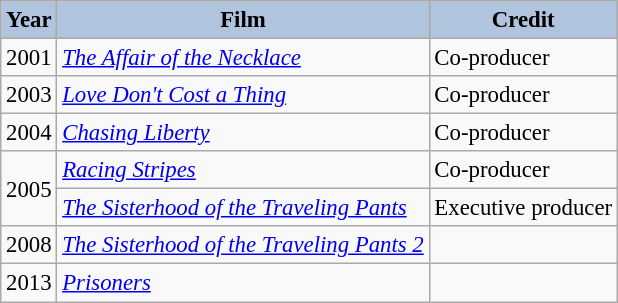<table class="wikitable" style="font-size:95%;">
<tr>
<th style="background:#B0C4DE;">Year</th>
<th style="background:#B0C4DE;">Film</th>
<th style="background:#B0C4DE;">Credit</th>
</tr>
<tr>
<td>2001</td>
<td><em><a href='#'>The Affair of the Necklace</a></em></td>
<td>Co-producer</td>
</tr>
<tr>
<td>2003</td>
<td><em><a href='#'>Love Don't Cost a Thing</a></em></td>
<td>Co-producer</td>
</tr>
<tr>
<td>2004</td>
<td><em><a href='#'>Chasing Liberty</a></em></td>
<td>Co-producer</td>
</tr>
<tr>
<td rowspan=2>2005</td>
<td><em><a href='#'>Racing Stripes</a></em></td>
<td>Co-producer</td>
</tr>
<tr>
<td><em><a href='#'>The Sisterhood of the Traveling Pants</a></em></td>
<td>Executive producer</td>
</tr>
<tr>
<td>2008</td>
<td><em><a href='#'>The Sisterhood of the Traveling Pants 2</a></em></td>
<td></td>
</tr>
<tr>
<td>2013</td>
<td><em><a href='#'>Prisoners</a></em></td>
<td></td>
</tr>
</table>
